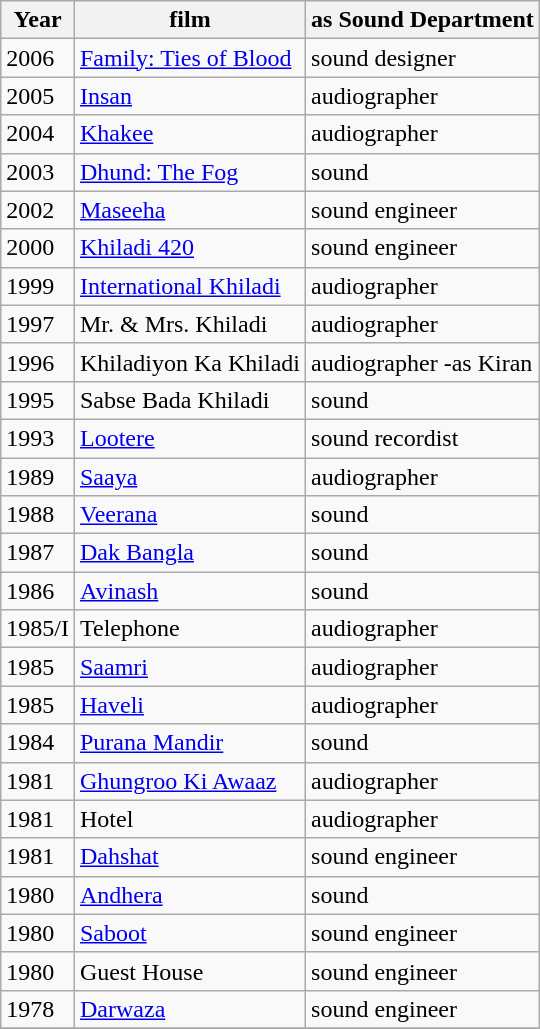<table class="wikitable">
<tr>
<th>Year</th>
<th>film</th>
<th>as Sound Department</th>
</tr>
<tr>
<td>2006</td>
<td><a href='#'>Family: Ties of Blood</a></td>
<td>sound designer</td>
</tr>
<tr>
<td>2005</td>
<td><a href='#'>Insan</a></td>
<td>audiographer</td>
</tr>
<tr>
<td>2004</td>
<td><a href='#'>Khakee</a></td>
<td>audiographer</td>
</tr>
<tr>
<td>2003</td>
<td><a href='#'>Dhund: The Fog</a></td>
<td>sound</td>
</tr>
<tr>
<td>2002</td>
<td><a href='#'>Maseeha</a></td>
<td>sound engineer</td>
</tr>
<tr>
<td>2000</td>
<td><a href='#'>Khiladi 420</a></td>
<td>sound engineer</td>
</tr>
<tr>
<td>1999</td>
<td><a href='#'>International Khiladi</a></td>
<td>audiographer</td>
</tr>
<tr>
<td>1997</td>
<td>Mr. & Mrs. Khiladi</td>
<td>audiographer</td>
</tr>
<tr>
<td>1996</td>
<td>Khiladiyon Ka Khiladi</td>
<td>audiographer -as Kiran</td>
</tr>
<tr>
<td>1995</td>
<td>Sabse Bada Khiladi</td>
<td>sound</td>
</tr>
<tr>
<td>1993</td>
<td><a href='#'>Lootere</a></td>
<td>sound recordist</td>
</tr>
<tr>
<td>1989</td>
<td><a href='#'>Saaya</a></td>
<td>audiographer</td>
</tr>
<tr>
<td>1988</td>
<td><a href='#'>Veerana</a></td>
<td>sound</td>
</tr>
<tr>
<td>1987</td>
<td><a href='#'>Dak Bangla</a></td>
<td>sound</td>
</tr>
<tr>
<td>1986</td>
<td><a href='#'>Avinash</a></td>
<td>sound</td>
</tr>
<tr>
<td>1985/I</td>
<td>Telephone</td>
<td>audiographer</td>
</tr>
<tr>
<td>1985</td>
<td><a href='#'>Saamri</a></td>
<td>audiographer</td>
</tr>
<tr>
<td>1985</td>
<td><a href='#'>Haveli</a></td>
<td>audiographer</td>
</tr>
<tr>
<td>1984</td>
<td><a href='#'>Purana Mandir</a></td>
<td>sound</td>
</tr>
<tr>
<td>1981</td>
<td><a href='#'>Ghungroo Ki Awaaz</a></td>
<td>audiographer</td>
</tr>
<tr>
<td>1981</td>
<td>Hotel</td>
<td>audiographer</td>
</tr>
<tr>
<td>1981</td>
<td><a href='#'>Dahshat</a></td>
<td>sound engineer</td>
</tr>
<tr>
<td>1980</td>
<td><a href='#'>Andhera</a></td>
<td>sound</td>
</tr>
<tr>
<td>1980</td>
<td><a href='#'>Saboot</a></td>
<td>sound engineer</td>
</tr>
<tr>
<td>1980</td>
<td>Guest House</td>
<td>sound engineer</td>
</tr>
<tr>
<td>1978</td>
<td><a href='#'>Darwaza</a></td>
<td>sound engineer</td>
</tr>
<tr>
</tr>
</table>
